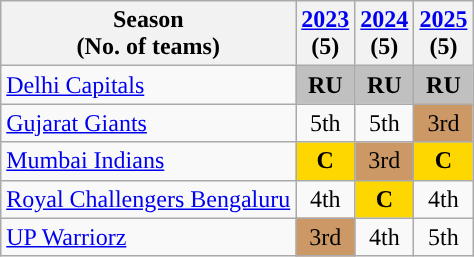<table class="wikitable" style="text-align: center">
<tr>
<th>Season <br> (No. of teams)</th>
<th><a href='#'>2023</a><br>(5)</th>
<th><a href='#'>2024</a><br>(5)</th>
<th><a href='#'>2025</a><br>(5)</th>
</tr>
<tr>
<td style="text-align:left"><a href='#'>Delhi Capitals</a></td>
<th style="background: silver">RU</th>
<th style="background: silver">RU</th>
<th style="background: silver">RU</th>
</tr>
<tr>
<td style="text-align:left"><a href='#'>Gujarat Giants</a></td>
<td>5th</td>
<td>5th</td>
<td style="background:#cc9966">3rd</td>
</tr>
<tr>
<td style="text-align:left"><a href='#'>Mumbai Indians</a></td>
<th style="background: gold">C</th>
<td style="background:#cc9966">3rd</td>
<th style="background: gold">C</th>
</tr>
<tr>
<td style="text-align:left"><a href='#'>Royal Challengers Bengaluru</a></td>
<td>4th</td>
<th style="background: gold">C</th>
<td>4th</td>
</tr>
<tr>
<td style="text-align:left"><a href='#'>UP Warriorz</a></td>
<td style="background:#cc9966">3rd</td>
<td>4th</td>
<td>5th</td>
</tr>
</table>
